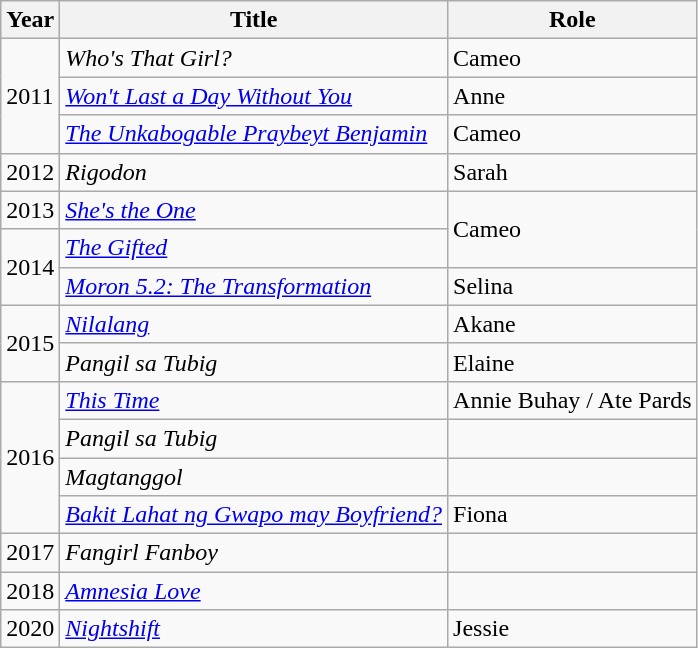<table class="wikitable sortable">
<tr>
<th>Year</th>
<th>Title</th>
<th>Role</th>
</tr>
<tr>
<td rowspan="3">2011</td>
<td><em>Who's That Girl?</em></td>
<td>Cameo</td>
</tr>
<tr>
<td><em><a href='#'>Won't Last a Day Without You</a></em></td>
<td>Anne</td>
</tr>
<tr>
<td><em><a href='#'>The Unkabogable Praybeyt Benjamin</a></em></td>
<td>Cameo</td>
</tr>
<tr>
<td>2012</td>
<td><em>Rigodon</em></td>
<td>Sarah</td>
</tr>
<tr>
<td>2013</td>
<td><em><a href='#'>She's the One</a></em></td>
<td rowspan="2">Cameo</td>
</tr>
<tr>
<td rowspan="2">2014</td>
<td><em><a href='#'>The Gifted</a></em></td>
</tr>
<tr>
<td><em><a href='#'>Moron 5.2: The Transformation</a></em></td>
<td>Selina</td>
</tr>
<tr>
<td rowspan="2">2015</td>
<td><em><a href='#'>Nilalang</a></em></td>
<td>Akane</td>
</tr>
<tr>
<td><em>Pangil sa Tubig</em></td>
<td>Elaine</td>
</tr>
<tr>
<td rowspan="4">2016</td>
<td><em><a href='#'>This Time</a></em></td>
<td>Annie Buhay / Ate Pards</td>
</tr>
<tr>
<td><em>Pangil sa Tubig</em></td>
<td></td>
</tr>
<tr>
<td><em>Magtanggol</em></td>
<td></td>
</tr>
<tr>
<td><em><a href='#'>Bakit Lahat ng Gwapo may Boyfriend?</a></em></td>
<td>Fiona</td>
</tr>
<tr>
<td>2017</td>
<td><em>Fangirl Fanboy</em></td>
<td></td>
</tr>
<tr>
<td>2018</td>
<td><em><a href='#'>Amnesia Love</a></em></td>
<td></td>
</tr>
<tr>
<td>2020</td>
<td><em><a href='#'>Nightshift</a></em></td>
<td>Jessie</td>
</tr>
</table>
